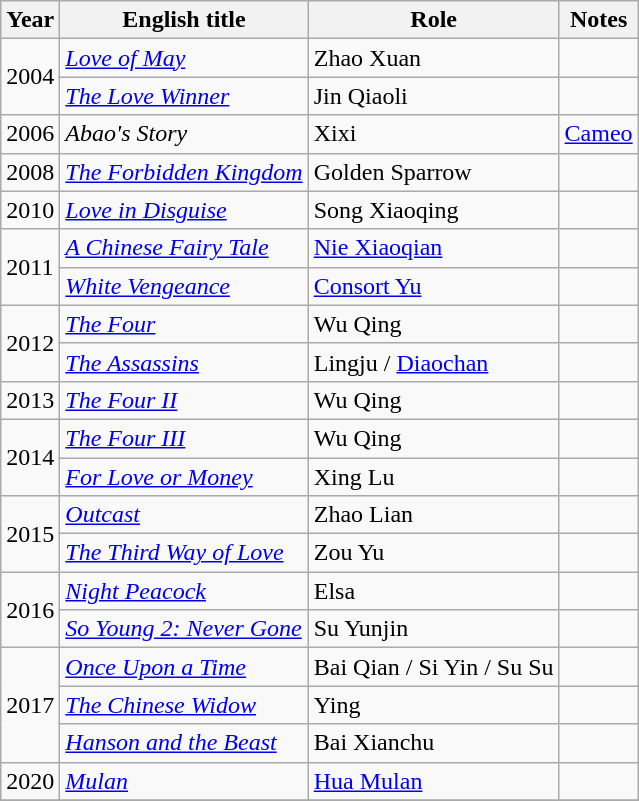<table class="wikitable sortable">
<tr>
<th>Year</th>
<th>English title</th>
<th>Role</th>
<th>Notes</th>
</tr>
<tr>
<td rowspan=2>2004</td>
<td><em><a href='#'>Love of May</a></em></td>
<td>Zhao Xuan</td>
<td></td>
</tr>
<tr>
<td><em><a href='#'>The Love Winner</a></em></td>
<td>Jin Qiaoli</td>
<td></td>
</tr>
<tr>
<td>2006</td>
<td><em> Abao's Story</em></td>
<td>Xixi</td>
<td><a href='#'>Cameo</a></td>
</tr>
<tr>
<td>2008</td>
<td><em><a href='#'>The Forbidden Kingdom</a></em></td>
<td>Golden Sparrow</td>
<td></td>
</tr>
<tr>
<td>2010</td>
<td><em><a href='#'>Love in Disguise</a></em></td>
<td>Song Xiaoqing</td>
<td></td>
</tr>
<tr>
<td rowspan=2>2011</td>
<td><em><a href='#'>A Chinese Fairy Tale</a></em></td>
<td><a href='#'>Nie Xiaoqian</a></td>
<td></td>
</tr>
<tr>
<td><em><a href='#'>White Vengeance</a></em></td>
<td><a href='#'>Consort Yu</a></td>
<td></td>
</tr>
<tr>
<td rowspan=2>2012</td>
<td><em><a href='#'>The Four</a></em></td>
<td>Wu Qing</td>
<td></td>
</tr>
<tr>
<td><em><a href='#'>The Assassins</a></em></td>
<td>Lingju / <a href='#'>Diaochan</a></td>
<td></td>
</tr>
<tr>
<td>2013</td>
<td><em><a href='#'>The Four II</a></em></td>
<td>Wu Qing</td>
<td></td>
</tr>
<tr>
<td rowspan=2>2014</td>
<td><em><a href='#'>The Four III</a></em></td>
<td>Wu Qing</td>
<td></td>
</tr>
<tr>
<td><em><a href='#'>For Love or Money</a></em></td>
<td>Xing Lu</td>
<td></td>
</tr>
<tr>
<td rowspan=2>2015</td>
<td><em><a href='#'>Outcast</a></em></td>
<td>Zhao Lian</td>
<td></td>
</tr>
<tr>
<td><em><a href='#'>The Third Way of Love</a></em></td>
<td>Zou Yu</td>
<td></td>
</tr>
<tr>
<td rowspan=2>2016</td>
<td><em><a href='#'>Night Peacock</a></em></td>
<td>Elsa</td>
<td></td>
</tr>
<tr>
<td><em><a href='#'>So Young 2: Never Gone</a></em></td>
<td>Su Yunjin</td>
<td></td>
</tr>
<tr>
<td rowspan=3>2017</td>
<td><em><a href='#'>Once Upon a Time</a></em></td>
<td>Bai Qian / Si Yin / Su Su</td>
<td></td>
</tr>
<tr>
<td><em><a href='#'>The Chinese Widow</a></em></td>
<td>Ying</td>
<td></td>
</tr>
<tr>
<td><em><a href='#'>Hanson and the Beast</a></em></td>
<td>Bai Xianchu</td>
<td></td>
</tr>
<tr>
<td>2020</td>
<td><em><a href='#'>Mulan</a></em></td>
<td><a href='#'>Hua Mulan</a></td>
<td></td>
</tr>
<tr>
</tr>
</table>
